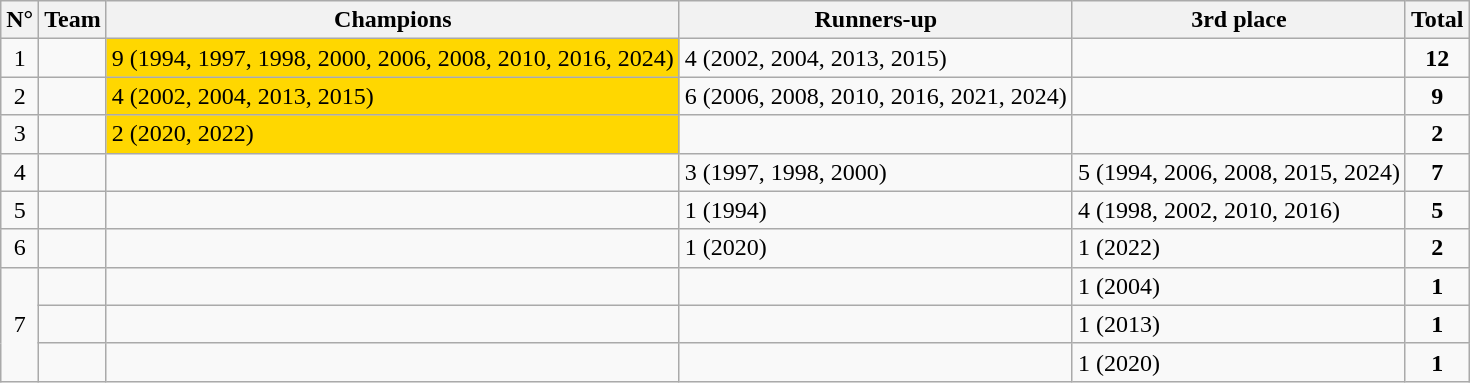<table class="wikitable">
<tr>
<th>N°</th>
<th>Team</th>
<th>Champions</th>
<th>Runners-up</th>
<th>3rd place</th>
<th>Total</th>
</tr>
<tr>
<td style="text-align:center">1</td>
<td></td>
<td style="background:gold">9 (1994, 1997, 1998, 2000, 2006, 2008, 2010, 2016, 2024)</td>
<td>4 (2002, 2004, 2013, 2015)</td>
<td></td>
<td style="text-align:center"><strong>12</strong></td>
</tr>
<tr>
<td style="text-align:center">2</td>
<td></td>
<td style="background:gold">4 (2002, 2004, 2013, 2015)</td>
<td>6 (2006, 2008, 2010, 2016, 2021, 2024)</td>
<td></td>
<td style="text-align:center"><strong>9</strong></td>
</tr>
<tr>
<td style="text-align:center">3</td>
<td></td>
<td style="background:gold">2 (2020, 2022)</td>
<td></td>
<td></td>
<td style="text-align:center"><strong>2</strong></td>
</tr>
<tr>
<td style="text-align:center">4</td>
<td></td>
<td></td>
<td>3 (1997, 1998, 2000)</td>
<td>5 (1994, 2006, 2008, 2015, 2024)</td>
<td style="text-align:center"><strong>7</strong></td>
</tr>
<tr>
<td style="text-align:center">5</td>
<td></td>
<td></td>
<td>1 (1994)</td>
<td>4 (1998, 2002, 2010, 2016)</td>
<td style="text-align:center"><strong>5</strong></td>
</tr>
<tr>
<td style="text-align:center">6</td>
<td></td>
<td></td>
<td>1 (2020)</td>
<td>1 (2022)</td>
<td style="text-align:center"><strong>2</strong></td>
</tr>
<tr>
<td rowspan=3 style="text-align:center">7</td>
<td></td>
<td></td>
<td></td>
<td>1 (2004)</td>
<td style="text-align:center"><strong>1</strong></td>
</tr>
<tr>
<td></td>
<td></td>
<td></td>
<td>1 (2013)</td>
<td style="text-align:center"><strong>1</strong></td>
</tr>
<tr>
<td></td>
<td></td>
<td></td>
<td>1 (2020)</td>
<td style="text-align:center"><strong>1</strong></td>
</tr>
</table>
